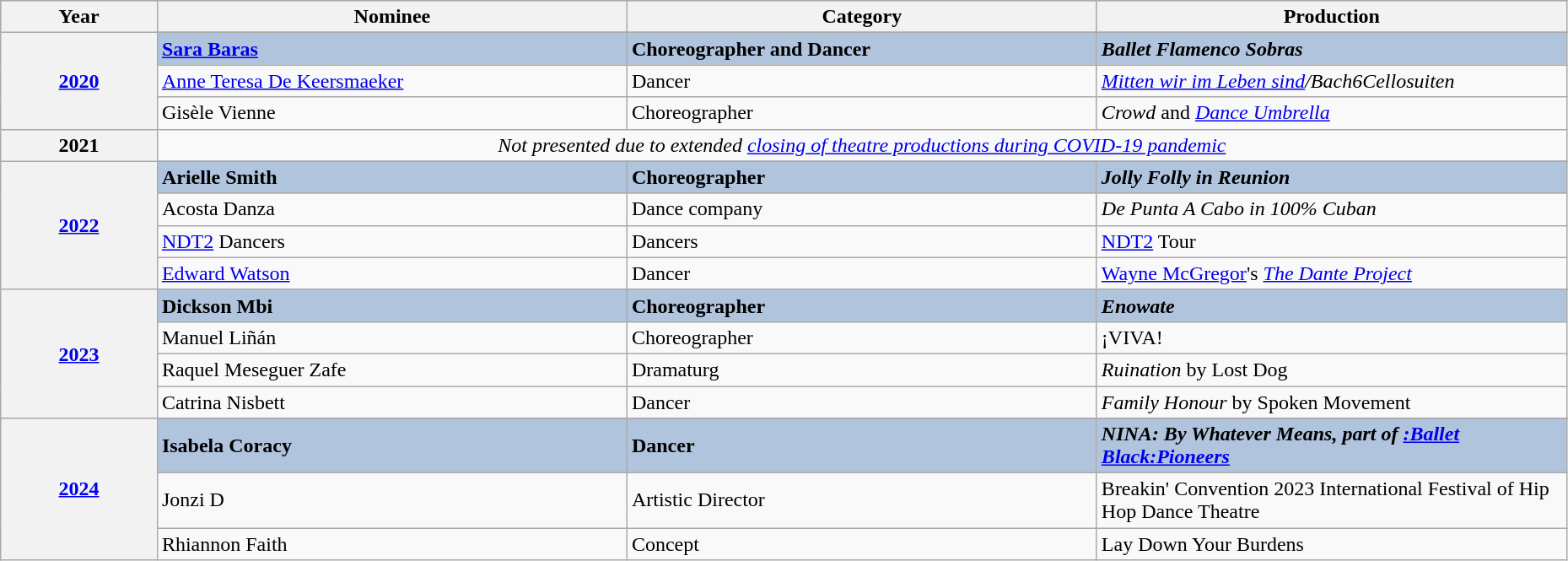<table class="wikitable" style="width:98%;">
<tr style="background:#bebebe;">
<th style="width:10%;">Year</th>
<th style="width:30%;">Nominee</th>
<th style="width:30%;">Category</th>
<th style="width:30%;">Production</th>
</tr>
<tr>
<th rowspan="4" align="center"><a href='#'>2020</a></th>
</tr>
<tr style="background:#B0C4DE">
<td><strong><a href='#'>Sara Baras</a></strong></td>
<td><strong>Choreographer and Dancer</strong></td>
<td><strong><em>Ballet Flamenco Sobras</em></strong></td>
</tr>
<tr>
<td><a href='#'>Anne Teresa De Keersmaeker</a></td>
<td>Dancer</td>
<td><em><a href='#'>Mitten wir im Leben sind</a>/Bach6Cellosuiten</em></td>
</tr>
<tr>
<td>Gisèle Vienne</td>
<td>Choreographer</td>
<td><em>Crowd</em> and <em><a href='#'>Dance Umbrella</a></em></td>
</tr>
<tr>
<th align="center">2021</th>
<td colspan=3 align="center"><em>Not presented due to extended <a href='#'>closing of theatre productions during COVID-19 pandemic</a></em></td>
</tr>
<tr>
<th rowspan="5" align="center"><a href='#'>2022</a></th>
</tr>
<tr style="background:#B0C4DE">
<td><strong>Arielle Smith</strong></td>
<td><strong>Choreographer</strong></td>
<td><strong><em>Jolly Folly in Reunion</em></strong></td>
</tr>
<tr>
<td>Acosta Danza</td>
<td>Dance company</td>
<td><em>De Punta A Cabo in 100% Cuban</em></td>
</tr>
<tr>
<td><a href='#'>NDT2</a> Dancers</td>
<td>Dancers</td>
<td><a href='#'>NDT2</a> Tour</td>
</tr>
<tr>
<td><a href='#'>Edward Watson</a></td>
<td>Dancer</td>
<td><a href='#'>Wayne McGregor</a>'s <em><a href='#'>The Dante Project</a></em></td>
</tr>
<tr>
<th rowspan="5" align="center"><a href='#'>2023</a></th>
</tr>
<tr style="background:#B0C4DE">
<td><strong>Dickson Mbi</strong></td>
<td><strong>Choreographer</strong></td>
<td><strong><em>Enowate</em></strong></td>
</tr>
<tr>
<td>Manuel Liñán</td>
<td>Choreographer</td>
<td>¡VIVA!</td>
</tr>
<tr>
<td>Raquel Meseguer Zafe</td>
<td>Dramaturg</td>
<td><em>Ruination</em> by Lost Dog</td>
</tr>
<tr>
<td>Catrina Nisbett</td>
<td>Dancer</td>
<td><em>Family Honour</em> by Spoken Movement</td>
</tr>
<tr>
<th rowspan="7"><a href='#'>2024</a></th>
</tr>
<tr style="background:#B0C4DE">
<td><strong>Isabela Coracy</strong></td>
<td><strong>Dancer</strong></td>
<td><strong><em>NINA: By Whatever Means<em>, part of <a href='#'>:Ballet Black:Pioneers</a><strong></td>
</tr>
<tr>
<td>Jonzi D</td>
<td>Artistic Director</td>
<td>Breakin' Convention 2023 International Festival of Hip Hop Dance Theatre</td>
</tr>
<tr>
<td>Rhiannon Faith</td>
<td>Concept</td>
<td></em>Lay Down Your Burdens<em></td>
</tr>
</table>
